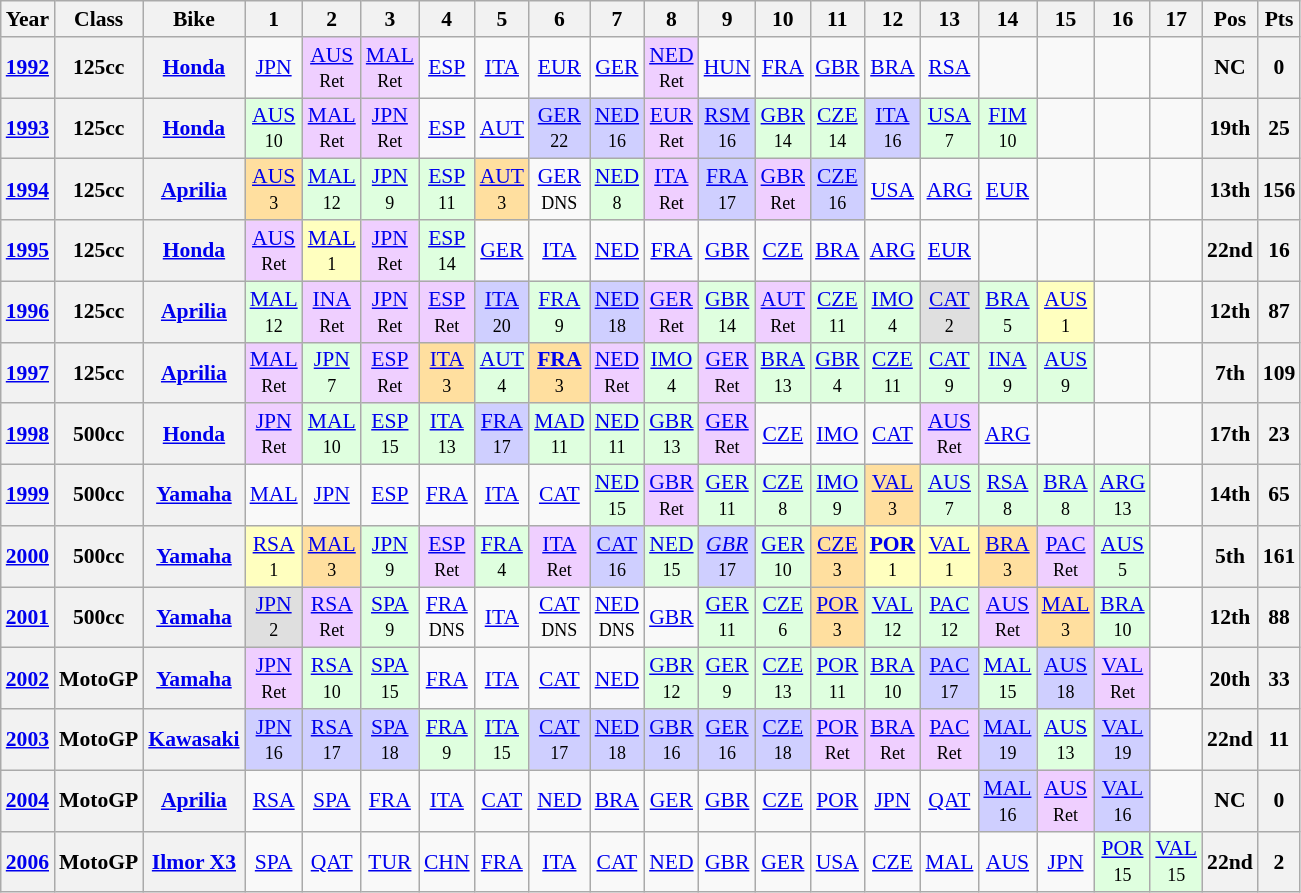<table class="wikitable" style="text-align:center; font-size:90%">
<tr>
<th>Year</th>
<th>Class</th>
<th>Bike</th>
<th>1</th>
<th>2</th>
<th>3</th>
<th>4</th>
<th>5</th>
<th>6</th>
<th>7</th>
<th>8</th>
<th>9</th>
<th>10</th>
<th>11</th>
<th>12</th>
<th>13</th>
<th>14</th>
<th>15</th>
<th>16</th>
<th>17</th>
<th>Pos</th>
<th>Pts</th>
</tr>
<tr>
<th><a href='#'>1992</a></th>
<th>125cc</th>
<th><a href='#'>Honda</a></th>
<td><a href='#'>JPN</a><br><small></small></td>
<td style="background:#EFCFFF;"><a href='#'>AUS</a><br><small>Ret</small></td>
<td style="background:#EFCFFF;"><a href='#'>MAL</a><br><small>Ret</small></td>
<td><a href='#'>ESP</a><br><small></small></td>
<td><a href='#'>ITA</a><br><small></small></td>
<td><a href='#'>EUR</a><br><small></small></td>
<td><a href='#'>GER</a><br><small></small></td>
<td style="background:#EFCFFF;"><a href='#'>NED</a><br><small>Ret</small></td>
<td><a href='#'>HUN</a><br><small></small></td>
<td><a href='#'>FRA</a><br><small></small></td>
<td><a href='#'>GBR</a><br><small></small></td>
<td><a href='#'>BRA</a><br><small></small></td>
<td><a href='#'>RSA</a><br><small></small></td>
<td></td>
<td></td>
<td></td>
<td></td>
<th>NC</th>
<th>0</th>
</tr>
<tr>
<th><a href='#'>1993</a></th>
<th>125cc</th>
<th><a href='#'>Honda</a></th>
<td style="background:#DFFFDF;"><a href='#'>AUS</a><br><small>10</small></td>
<td style="background:#EFCFFF;"><a href='#'>MAL</a><br><small>Ret</small></td>
<td style="background:#EFCFFF;"><a href='#'>JPN</a><br><small>Ret</small></td>
<td><a href='#'>ESP</a><br><small></small></td>
<td><a href='#'>AUT</a><br><small></small></td>
<td style="background:#CFCFFF;"><a href='#'>GER</a><br><small>22</small></td>
<td style="background:#CFCFFF;"><a href='#'>NED</a><br><small>16</small></td>
<td style="background:#EFCFFF;"><a href='#'>EUR</a><br><small>Ret</small></td>
<td style="background:#CFCFFF;"><a href='#'>RSM</a><br><small>16</small></td>
<td style="background:#DFFFDF;"><a href='#'>GBR</a><br><small>14</small></td>
<td style="background:#DFFFDF;"><a href='#'>CZE</a><br><small>14</small></td>
<td style="background:#CFCFFF;"><a href='#'>ITA</a><br><small>16</small></td>
<td style="background:#DFFFDF;"><a href='#'>USA</a><br><small>7</small></td>
<td style="background:#DFFFDF;"><a href='#'>FIM</a><br><small>10</small></td>
<td></td>
<td></td>
<td></td>
<th>19th</th>
<th>25</th>
</tr>
<tr>
<th><a href='#'>1994</a></th>
<th>125cc</th>
<th><a href='#'>Aprilia</a></th>
<td style="background:#FFDF9F;"><a href='#'>AUS</a><br><small>3</small></td>
<td style="background:#DFFFDF;"><a href='#'>MAL</a><br><small>12</small></td>
<td style="background:#DFFFDF;"><a href='#'>JPN</a><br><small>9</small></td>
<td style="background:#DFFFDF;"><a href='#'>ESP</a><br><small>11</small></td>
<td style="background:#FFDF9F;"><a href='#'>AUT</a><br><small>3</small></td>
<td><a href='#'>GER</a><br><small>DNS</small></td>
<td style="background:#DFFFDF;"><a href='#'>NED</a><br><small>8</small></td>
<td style="background:#EFCFFF;"><a href='#'>ITA</a><br><small>Ret</small></td>
<td style="background:#CFCFFF;"><a href='#'>FRA</a><br><small>17</small></td>
<td style="background:#EFCFFF;"><a href='#'>GBR</a><br><small>Ret</small></td>
<td style="background:#CFCFFF;"><a href='#'>CZE</a><br><small>16</small></td>
<td><a href='#'>USA</a><br><small></small></td>
<td><a href='#'>ARG</a><br><small></small></td>
<td><a href='#'>EUR</a><br><small></small></td>
<td></td>
<td></td>
<td></td>
<th>13th</th>
<th>156</th>
</tr>
<tr>
<th><a href='#'>1995</a></th>
<th>125cc</th>
<th><a href='#'>Honda</a></th>
<td style="background:#EFCFFF;"><a href='#'>AUS</a><br><small>Ret</small></td>
<td style="background:#FFFFBF;"><a href='#'>MAL</a><br><small>1</small></td>
<td style="background:#EFCFFF;"><a href='#'>JPN</a><br><small>Ret</small></td>
<td style="background:#DFFFDF;"><a href='#'>ESP</a><br><small>14</small></td>
<td><a href='#'>GER</a><br><small></small></td>
<td><a href='#'>ITA</a><br><small></small></td>
<td><a href='#'>NED</a><br><small></small></td>
<td><a href='#'>FRA</a><br><small></small></td>
<td><a href='#'>GBR</a><br><small></small></td>
<td><a href='#'>CZE</a><br><small></small></td>
<td><a href='#'>BRA</a><br><small></small></td>
<td><a href='#'>ARG</a><br><small></small></td>
<td><a href='#'>EUR</a><br><small></small></td>
<td></td>
<td></td>
<td></td>
<td></td>
<th>22nd</th>
<th>16</th>
</tr>
<tr>
<th><a href='#'>1996</a></th>
<th>125cc</th>
<th><a href='#'>Aprilia</a></th>
<td style="background:#DFFFDF;"><a href='#'>MAL</a><br><small>12</small></td>
<td style="background:#EFCFFF;"><a href='#'>INA</a><br><small>Ret</small></td>
<td style="background:#EFCFFF;"><a href='#'>JPN</a><br><small>Ret</small></td>
<td style="background:#EFCFFF;"><a href='#'>ESP</a><br><small>Ret</small></td>
<td style="background:#CFCFFF;"><a href='#'>ITA</a><br><small>20</small></td>
<td style="background:#DFFFDF;"><a href='#'>FRA</a><br><small>9</small></td>
<td style="background:#CFCFFF;"><a href='#'>NED</a><br><small>18</small></td>
<td style="background:#EFCFFF;"><a href='#'>GER</a><br><small>Ret</small></td>
<td style="background:#DFFFDF;"><a href='#'>GBR</a><br><small>14</small></td>
<td style="background:#EFCFFF;"><a href='#'>AUT</a><br><small>Ret</small></td>
<td style="background:#DFFFDF;"><a href='#'>CZE</a><br><small>11</small></td>
<td style="background:#DFFFDF;"><a href='#'>IMO</a><br><small>4</small></td>
<td style="background:#DFDFDF;"><a href='#'>CAT</a><br><small>2</small></td>
<td style="background:#DFFFDF;"><a href='#'>BRA</a><br><small>5</small></td>
<td style="background:#FFFFBF;"><a href='#'>AUS</a><br><small>1</small></td>
<td></td>
<td></td>
<th>12th</th>
<th>87</th>
</tr>
<tr>
<th><a href='#'>1997</a></th>
<th>125cc</th>
<th><a href='#'>Aprilia</a></th>
<td style="background:#EFCFFF;"><a href='#'>MAL</a><br><small>Ret</small></td>
<td style="background:#DFFFDF;"><a href='#'>JPN</a><br><small>7</small></td>
<td style="background:#EFCFFF;"><a href='#'>ESP</a><br><small>Ret</small></td>
<td style="background:#FFDF9F;"><a href='#'>ITA</a><br><small>3</small></td>
<td style="background:#DFFFDF;"><a href='#'>AUT</a><br><small>4</small></td>
<td style="background:#FFDF9F;"><strong><a href='#'>FRA</a></strong><br><small>3</small></td>
<td style="background:#EFCFFF;"><a href='#'>NED</a><br><small>Ret</small></td>
<td style="background:#DFFFDF;"><a href='#'>IMO</a><br><small>4</small></td>
<td style="background:#EFCFFF;"><a href='#'>GER</a><br><small>Ret</small></td>
<td style="background:#DFFFDF;"><a href='#'>BRA</a><br><small>13</small></td>
<td style="background:#DFFFDF;"><a href='#'>GBR</a><br><small>4</small></td>
<td style="background:#DFFFDF;"><a href='#'>CZE</a><br><small>11</small></td>
<td style="background:#DFFFDF;"><a href='#'>CAT</a><br><small>9</small></td>
<td style="background:#DFFFDF;"><a href='#'>INA</a><br><small>9</small></td>
<td style="background:#DFFFDF;"><a href='#'>AUS</a><br><small>9</small></td>
<td></td>
<td></td>
<th>7th</th>
<th>109</th>
</tr>
<tr>
<th><a href='#'>1998</a></th>
<th>500cc</th>
<th><a href='#'>Honda</a></th>
<td style="background:#EFCFFF;"><a href='#'>JPN</a><br><small>Ret</small></td>
<td style="background:#DFFFDF;"><a href='#'>MAL</a><br><small>10</small></td>
<td style="background:#DFFFDF;"><a href='#'>ESP</a><br><small>15</small></td>
<td style="background:#DFFFDF;"><a href='#'>ITA</a><br><small>13</small></td>
<td style="background:#CFCFFF;"><a href='#'>FRA</a><br><small>17</small></td>
<td style="background:#DFFFDF;"><a href='#'>MAD</a><br><small>11</small></td>
<td style="background:#DFFFDF;"><a href='#'>NED</a><br><small>11</small></td>
<td style="background:#DFFFDF;"><a href='#'>GBR</a><br><small>13</small></td>
<td style="background:#EFCFFF;"><a href='#'>GER</a><br><small>Ret</small></td>
<td><a href='#'>CZE</a><br><small></small></td>
<td><a href='#'>IMO</a><br><small></small></td>
<td><a href='#'>CAT</a><br><small></small></td>
<td style="background:#EFCFFF;"><a href='#'>AUS</a><br><small>Ret</small></td>
<td><a href='#'>ARG</a><br><small></small></td>
<td></td>
<td></td>
<td></td>
<th>17th</th>
<th>23</th>
</tr>
<tr>
<th><a href='#'>1999</a></th>
<th>500cc</th>
<th><a href='#'>Yamaha</a></th>
<td><a href='#'>MAL</a><br><small></small></td>
<td><a href='#'>JPN</a><br><small></small></td>
<td><a href='#'>ESP</a><br><small></small></td>
<td><a href='#'>FRA</a><br><small></small></td>
<td><a href='#'>ITA</a><br><small></small></td>
<td><a href='#'>CAT</a><br><small></small></td>
<td style="background:#DFFFDF;"><a href='#'>NED</a><br><small>15</small></td>
<td style="background:#EFCFFF;"><a href='#'>GBR</a><br><small>Ret</small></td>
<td style="background:#DFFFDF;"><a href='#'>GER</a><br><small>11</small></td>
<td style="background:#DFFFDF;"><a href='#'>CZE</a><br><small>8</small></td>
<td style="background:#DFFFDF;"><a href='#'>IMO</a><br><small>9</small></td>
<td style="background:#FFDF9F;"><a href='#'>VAL</a><br><small>3</small></td>
<td style="background:#DFFFDF;"><a href='#'>AUS</a><br><small>7</small></td>
<td style="background:#DFFFDF;"><a href='#'>RSA</a><br><small>8</small></td>
<td style="background:#DFFFDF;"><a href='#'>BRA</a><br><small>8</small></td>
<td style="background:#DFFFDF;"><a href='#'>ARG</a><br><small>13</small></td>
<td></td>
<th>14th</th>
<th>65</th>
</tr>
<tr>
<th><a href='#'>2000</a></th>
<th>500cc</th>
<th><a href='#'>Yamaha</a></th>
<td style="background:#FFFFBF;"><a href='#'>RSA</a><br><small>1</small></td>
<td style="background:#FFDF9F;"><a href='#'>MAL</a><br><small>3</small></td>
<td style="background:#DFFFDF;"><a href='#'>JPN</a><br><small>9</small></td>
<td style="background:#EFCFFF;"><a href='#'>ESP</a><br><small>Ret</small></td>
<td style="background:#DFFFDF;"><a href='#'>FRA</a><br><small>4</small></td>
<td style="background:#EFCFFF;"><a href='#'>ITA</a><br><small>Ret</small></td>
<td style="background:#CFCFFF;"><a href='#'>CAT</a><br><small>16</small></td>
<td style="background:#DFFFDF;"><a href='#'>NED</a><br><small>15</small></td>
<td style="background:#CFCFFF;"><em><a href='#'>GBR</a></em><br><small>17</small></td>
<td style="background:#DFFFDF;"><a href='#'>GER</a><br><small>10</small></td>
<td style="background:#FFDF9F;"><a href='#'>CZE</a><br><small>3</small></td>
<td style="background:#FFFFBF;"><strong><a href='#'>POR</a></strong><br><small>1</small></td>
<td style="background:#FFFFBF;"><a href='#'>VAL</a><br><small>1</small></td>
<td style="background:#FFDF9F;"><a href='#'>BRA</a><br><small>3</small></td>
<td style="background:#EFCFFF;"><a href='#'>PAC</a><br><small>Ret</small></td>
<td style="background:#DFFFDF;"><a href='#'>AUS</a><br><small>5</small></td>
<td></td>
<th>5th</th>
<th>161</th>
</tr>
<tr>
<th align="left"><a href='#'>2001</a></th>
<th>500cc</th>
<th><a href='#'>Yamaha</a></th>
<td style="background:#DFDFDF;"><a href='#'>JPN</a><br><small>2</small></td>
<td style="background:#EFCFFF;"><a href='#'>RSA</a><br><small>Ret</small></td>
<td style="background:#DFFFDF;"><a href='#'>SPA</a><br><small>9</small></td>
<td><a href='#'>FRA</a><br><small>DNS</small></td>
<td><a href='#'>ITA</a><br><small></small></td>
<td><a href='#'>CAT</a><br><small>DNS</small></td>
<td><a href='#'>NED</a><br><small>DNS</small></td>
<td><a href='#'>GBR</a><br><small></small></td>
<td style="background:#DFFFDF;"><a href='#'>GER</a><br><small>11</small></td>
<td style="background:#DFFFDF;"><a href='#'>CZE</a><br><small>6</small></td>
<td style="background:#FFDF9F;"><a href='#'>POR</a><br><small>3</small></td>
<td style="background:#DFFFDF;"><a href='#'>VAL</a><br><small>12</small></td>
<td style="background:#DFFFDF;"><a href='#'>PAC</a><br><small>12</small></td>
<td style="background:#EFCFFF;"><a href='#'>AUS</a><br><small>Ret</small></td>
<td style="background:#FFDF9F;"><a href='#'>MAL</a><br><small>3</small></td>
<td style="background:#DFFFDF;"><a href='#'>BRA</a><br><small>10</small></td>
<td></td>
<th>12th</th>
<th>88</th>
</tr>
<tr>
<th align="left"><a href='#'>2002</a></th>
<th>MotoGP</th>
<th><a href='#'>Yamaha</a></th>
<td style="background:#EFCFFF;"><a href='#'>JPN</a><br><small>Ret</small></td>
<td style="background:#DFFFDF;"><a href='#'>RSA</a><br><small>10</small></td>
<td style="background:#DFFFDF;"><a href='#'>SPA</a><br><small>15</small></td>
<td><a href='#'>FRA</a><br><small></small></td>
<td><a href='#'>ITA</a><br><small></small></td>
<td><a href='#'>CAT</a><br><small></small></td>
<td><a href='#'>NED</a><br><small></small></td>
<td style="background:#DFFFDF;"><a href='#'>GBR</a><br><small>12</small></td>
<td style="background:#DFFFDF;"><a href='#'>GER</a><br><small>9</small></td>
<td style="background:#DFFFDF;"><a href='#'>CZE</a><br><small>13</small></td>
<td style="background:#DFFFDF;"><a href='#'>POR</a><br><small>11</small></td>
<td style="background:#DFFFDF;"><a href='#'>BRA</a><br><small>10</small></td>
<td style="background:#CFCFFF;"><a href='#'>PAC</a><br><small>17</small></td>
<td style="background:#DFFFDF;"><a href='#'>MAL</a><br><small>15</small></td>
<td style="background:#CFCFFF;"><a href='#'>AUS</a><br><small>18</small></td>
<td style="background:#EFCFFF;"><a href='#'>VAL</a> <br><small>Ret</small></td>
<td></td>
<th>20th</th>
<th>33</th>
</tr>
<tr>
<th align="left"><a href='#'>2003</a></th>
<th>MotoGP</th>
<th><a href='#'>Kawasaki</a></th>
<td style="background:#CFCFFF;"><a href='#'>JPN</a><br><small>16</small></td>
<td style="background:#CFCFFF;"><a href='#'>RSA</a><br><small>17</small></td>
<td style="background:#CFCFFF;"><a href='#'>SPA</a><br><small>18</small></td>
<td style="background:#DFFFDF;"><a href='#'>FRA</a><br><small>9</small></td>
<td style="background:#DFFFDF;"><a href='#'>ITA</a><br><small>15</small></td>
<td style="background:#CFCFFF;"><a href='#'>CAT</a><br><small>17</small></td>
<td style="background:#CFCFFF;"><a href='#'>NED</a><br><small>18</small></td>
<td style="background:#CFCFFF;"><a href='#'>GBR</a><br><small>16</small></td>
<td style="background:#CFCFFF;"><a href='#'>GER</a><br><small>16</small></td>
<td style="background:#CFCFFF;"><a href='#'>CZE</a><br><small>18</small></td>
<td style="background:#EFCFFF;"><a href='#'>POR</a><br><small>Ret</small></td>
<td style="background:#EFCFFF;"><a href='#'>BRA</a><br><small>Ret</small></td>
<td style="background:#EFCFFF;"><a href='#'>PAC</a><br><small>Ret</small></td>
<td style="background:#CFCFFF;"><a href='#'>MAL</a><br><small>19</small></td>
<td style="background:#DFFFDF;"><a href='#'>AUS</a><br><small>13</small></td>
<td style="background:#CFCFFF;"><a href='#'>VAL</a><br><small>19</small></td>
<td></td>
<th>22nd</th>
<th>11</th>
</tr>
<tr>
<th align="left"><a href='#'>2004</a></th>
<th>MotoGP</th>
<th><a href='#'>Aprilia</a></th>
<td><a href='#'>RSA</a><br><small></small></td>
<td><a href='#'>SPA</a><br><small></small></td>
<td><a href='#'>FRA</a><br><small></small></td>
<td><a href='#'>ITA</a><br><small></small></td>
<td><a href='#'>CAT</a><br><small></small></td>
<td><a href='#'>NED</a><br><small></small></td>
<td><a href='#'>BRA</a><br><small></small></td>
<td><a href='#'>GER</a><br><small></small></td>
<td><a href='#'>GBR</a><br><small></small></td>
<td><a href='#'>CZE</a><br><small></small></td>
<td><a href='#'>POR</a><br><small></small></td>
<td><a href='#'>JPN</a><br><small></small></td>
<td><a href='#'>QAT</a><br><small></small></td>
<td style="background:#CFCFFF;"><a href='#'>MAL</a><br><small>16</small></td>
<td style="background:#EFCFFF;"><a href='#'>AUS</a><br><small>Ret</small></td>
<td style="background:#CFCFFF;"><a href='#'>VAL</a><br><small>16</small></td>
<td></td>
<th>NC</th>
<th>0</th>
</tr>
<tr>
<th align="left"><a href='#'>2006</a></th>
<th>MotoGP</th>
<th><a href='#'>Ilmor X3</a></th>
<td><a href='#'>SPA</a></td>
<td><a href='#'>QAT</a></td>
<td><a href='#'>TUR</a></td>
<td><a href='#'>CHN</a></td>
<td><a href='#'>FRA</a></td>
<td><a href='#'>ITA</a></td>
<td><a href='#'>CAT</a></td>
<td><a href='#'>NED</a></td>
<td><a href='#'>GBR</a></td>
<td><a href='#'>GER</a></td>
<td><a href='#'>USA</a></td>
<td><a href='#'>CZE</a></td>
<td><a href='#'>MAL</a></td>
<td><a href='#'>AUS</a></td>
<td><a href='#'>JPN</a></td>
<td style="background:#DFFFDF;"><a href='#'>POR</a><br><small>15</small></td>
<td style="background:#DFFFDF;"><a href='#'>VAL</a><br><small>15</small></td>
<th>22nd</th>
<th>2</th>
</tr>
</table>
